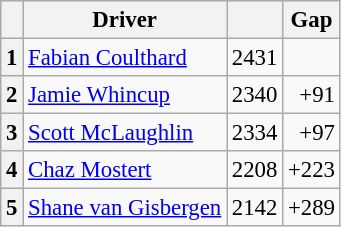<table class="wikitable" style="font-size: 95%;">
<tr>
<th></th>
<th>Driver</th>
<th></th>
<th>Gap</th>
</tr>
<tr>
<th>1</th>
<td> <a href='#'>Fabian Coulthard</a></td>
<td align="right">2431</td>
<td align="right"></td>
</tr>
<tr>
<th>2</th>
<td> <a href='#'>Jamie Whincup</a></td>
<td align="right">2340</td>
<td align="right">+91</td>
</tr>
<tr>
<th>3</th>
<td> <a href='#'>Scott McLaughlin</a></td>
<td align="right">2334</td>
<td align="right">+97</td>
</tr>
<tr>
<th>4</th>
<td> <a href='#'>Chaz Mostert</a></td>
<td align="right">2208</td>
<td align="right">+223</td>
</tr>
<tr>
<th>5</th>
<td> <a href='#'>Shane van Gisbergen</a></td>
<td align="right">2142</td>
<td align="right">+289</td>
</tr>
</table>
